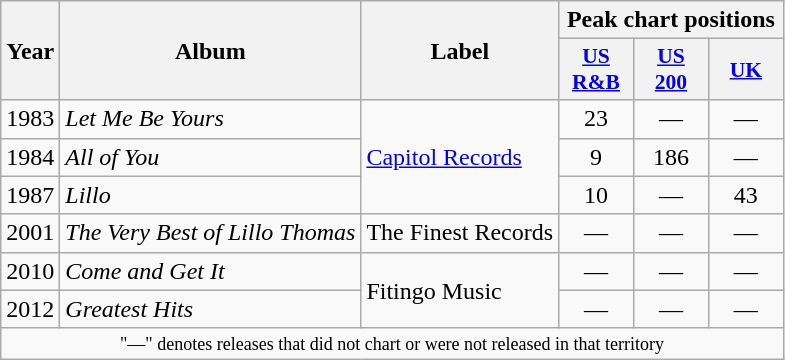<table class=wikitable>
<tr>
<th scope="col" rowspan="2">Year</th>
<th scope="col" rowspan="2">Album</th>
<th scope="col" rowspan="2">Label</th>
<th scope="col" colspan="3">Peak chart positions</th>
</tr>
<tr>
<th style="width:3em;font-size:90%;"><a href='#'>US R&B</a><br></th>
<th style="width:3em;font-size:90%;"><a href='#'>US 200</a><br></th>
<th style="width:3em;font-size:90%;"><a href='#'>UK</a><br></th>
</tr>
<tr>
<td>1983</td>
<td><em>Let Me Be Yours</em></td>
<td rowspan="3"><a href='#'>Capitol Records</a></td>
<td style="text-align:center">23</td>
<td style="text-align:center">—</td>
<td style="text-align:center">—</td>
</tr>
<tr>
<td>1984</td>
<td><em>All of You</em></td>
<td style="text-align:center">9</td>
<td style="text-align:center">186</td>
<td style="text-align:center">—</td>
</tr>
<tr>
<td>1987</td>
<td><em>Lillo</em></td>
<td style="text-align:center">10</td>
<td style="text-align:center">—</td>
<td style="text-align:center">43</td>
</tr>
<tr>
<td>2001</td>
<td><em>The Very Best of Lillo Thomas</em></td>
<td>The Finest Records</td>
<td style="text-align:center">—</td>
<td style="text-align:center">—</td>
<td style="text-align:center">—</td>
</tr>
<tr>
<td>2010</td>
<td><em>Come and Get It</em></td>
<td rowspan="2">Fitingo Music</td>
<td style="text-align:center">—</td>
<td style="text-align:center">—</td>
<td style="text-align:center">—</td>
</tr>
<tr>
<td>2012</td>
<td><em>Greatest Hits</em></td>
<td style="text-align:center">—</td>
<td style="text-align:center">—</td>
<td style="text-align:center">—</td>
</tr>
<tr>
<td colspan="6" style="text-align:center; font-size:9pt;">"—" denotes releases that did not chart or were not released in that territory</td>
</tr>
</table>
